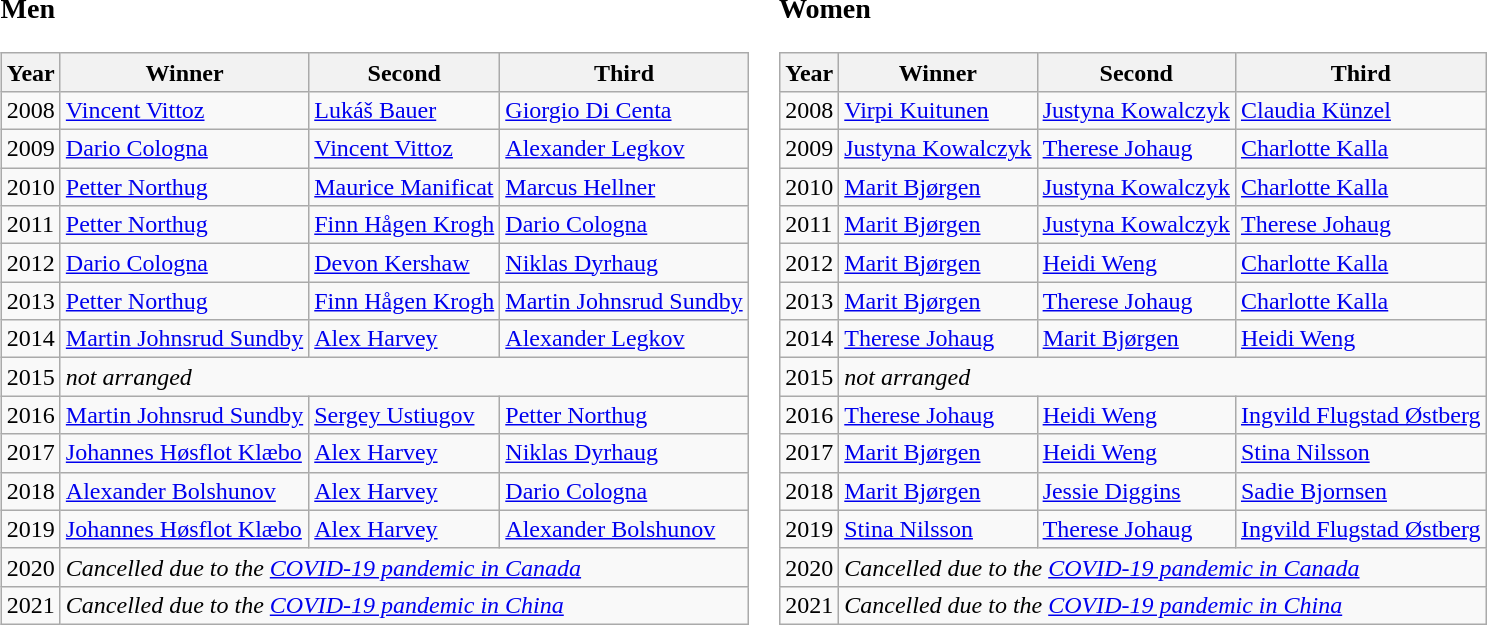<table border="0">
<tr>
<td valign="top"><br><h3>Men</h3><table class="wikitable" style="min-width:40%">
<tr>
<th>Year</th>
<th>Winner</th>
<th>Second</th>
<th>Third</th>
</tr>
<tr>
<td>2008</td>
<td align=left> <a href='#'>Vincent Vittoz</a></td>
<td align=left> <a href='#'>Lukáš Bauer</a></td>
<td align=left> <a href='#'>Giorgio Di Centa</a></td>
</tr>
<tr>
<td>2009</td>
<td align=left> <a href='#'>Dario Cologna</a></td>
<td align=left> <a href='#'>Vincent Vittoz</a></td>
<td align=left> <a href='#'>Alexander Legkov</a></td>
</tr>
<tr>
<td>2010</td>
<td align=left> <a href='#'>Petter Northug</a></td>
<td align=left> <a href='#'>Maurice Manificat</a></td>
<td align=left> <a href='#'>Marcus Hellner</a></td>
</tr>
<tr>
<td>2011</td>
<td align=left> <a href='#'>Petter Northug</a></td>
<td align=left> <a href='#'>Finn Hågen Krogh</a></td>
<td align=left> <a href='#'>Dario Cologna</a></td>
</tr>
<tr>
<td>2012</td>
<td align=left> <a href='#'>Dario Cologna</a></td>
<td align=left> <a href='#'>Devon Kershaw</a></td>
<td align=left> <a href='#'>Niklas Dyrhaug</a></td>
</tr>
<tr>
<td>2013</td>
<td align=left> <a href='#'>Petter Northug</a></td>
<td align=left> <a href='#'>Finn Hågen Krogh</a></td>
<td align=left> <a href='#'>Martin Johnsrud Sundby</a></td>
</tr>
<tr>
<td>2014</td>
<td align=left> <a href='#'>Martin Johnsrud Sundby</a></td>
<td align=left> <a href='#'>Alex Harvey</a></td>
<td align=left> <a href='#'>Alexander Legkov</a></td>
</tr>
<tr>
<td>2015</td>
<td colspan=3><em>not arranged</em></td>
</tr>
<tr>
<td>2016</td>
<td align=left> <a href='#'>Martin Johnsrud Sundby</a></td>
<td align=left> <a href='#'>Sergey Ustiugov</a></td>
<td align=left> <a href='#'>Petter Northug</a></td>
</tr>
<tr>
<td>2017</td>
<td align=left> <a href='#'>Johannes Høsflot Klæbo</a></td>
<td align=left> <a href='#'>Alex Harvey</a></td>
<td align=left> <a href='#'>Niklas Dyrhaug</a></td>
</tr>
<tr>
<td>2018</td>
<td align=left> <a href='#'>Alexander Bolshunov</a></td>
<td align=left> <a href='#'>Alex Harvey</a></td>
<td align=left> <a href='#'>Dario Cologna</a></td>
</tr>
<tr>
<td>2019</td>
<td align=left> <a href='#'>Johannes Høsflot Klæbo</a></td>
<td align=left> <a href='#'>Alex Harvey</a></td>
<td align=left> <a href='#'>Alexander Bolshunov</a></td>
</tr>
<tr>
<td>2020</td>
<td colspan=3><em>Cancelled due to the <a href='#'>COVID-19 pandemic in Canada</a></em></td>
</tr>
<tr>
<td>2021</td>
<td colspan=3><em>Cancelled due to the <a href='#'>COVID-19 pandemic in China</a></em></td>
</tr>
</table>
</td>
<td valign="top"><br><h3>Women</h3><table class="wikitable" style="min-width:40%">
<tr>
<th>Year</th>
<th>Winner</th>
<th>Second</th>
<th>Third</th>
</tr>
<tr>
<td>2008</td>
<td align=left> <a href='#'>Virpi Kuitunen</a></td>
<td align=left> <a href='#'>Justyna Kowalczyk</a></td>
<td align=left> <a href='#'>Claudia Künzel</a></td>
</tr>
<tr>
<td>2009</td>
<td align=left> <a href='#'>Justyna Kowalczyk</a></td>
<td align=left> <a href='#'>Therese Johaug</a></td>
<td align=left> <a href='#'>Charlotte Kalla</a></td>
</tr>
<tr>
<td>2010</td>
<td align=left> <a href='#'>Marit Bjørgen</a></td>
<td align=left> <a href='#'>Justyna Kowalczyk</a></td>
<td align=left> <a href='#'>Charlotte Kalla</a></td>
</tr>
<tr>
<td>2011</td>
<td align=left> <a href='#'>Marit Bjørgen</a></td>
<td align=left> <a href='#'>Justyna Kowalczyk</a></td>
<td align=left> <a href='#'>Therese Johaug</a></td>
</tr>
<tr>
<td>2012</td>
<td align=left> <a href='#'>Marit Bjørgen</a></td>
<td align=left> <a href='#'>Heidi Weng</a></td>
<td align=left> <a href='#'>Charlotte Kalla</a></td>
</tr>
<tr>
<td>2013</td>
<td align=left> <a href='#'>Marit Bjørgen</a></td>
<td align=left> <a href='#'>Therese Johaug</a></td>
<td align=left> <a href='#'>Charlotte Kalla</a></td>
</tr>
<tr>
<td>2014</td>
<td align=left> <a href='#'>Therese Johaug</a></td>
<td align=left> <a href='#'>Marit Bjørgen</a></td>
<td align=left> <a href='#'>Heidi Weng</a></td>
</tr>
<tr>
<td>2015</td>
<td colspan=3><em>not arranged</em></td>
</tr>
<tr>
<td>2016</td>
<td align=left> <a href='#'>Therese Johaug</a></td>
<td align=left> <a href='#'>Heidi Weng</a></td>
<td align=left> <a href='#'>Ingvild Flugstad Østberg</a></td>
</tr>
<tr>
<td>2017</td>
<td align=left> <a href='#'>Marit Bjørgen</a></td>
<td align=left> <a href='#'>Heidi Weng</a></td>
<td align=left> <a href='#'>Stina Nilsson</a></td>
</tr>
<tr>
<td>2018</td>
<td align=left> <a href='#'>Marit Bjørgen</a></td>
<td align=left> <a href='#'>Jessie Diggins</a></td>
<td align=left> <a href='#'>Sadie Bjornsen</a></td>
</tr>
<tr>
<td>2019</td>
<td align=left> <a href='#'>Stina Nilsson</a></td>
<td align=left> <a href='#'>Therese Johaug</a></td>
<td align=left> <a href='#'>Ingvild Flugstad Østberg</a></td>
</tr>
<tr>
<td>2020</td>
<td colspan=3><em>Cancelled due to the <a href='#'>COVID-19 pandemic in Canada</a></em></td>
</tr>
<tr>
<td>2021</td>
<td colspan=3><em>Cancelled due to the <a href='#'>COVID-19 pandemic in China</a></em></td>
</tr>
</table>
</td>
</tr>
</table>
